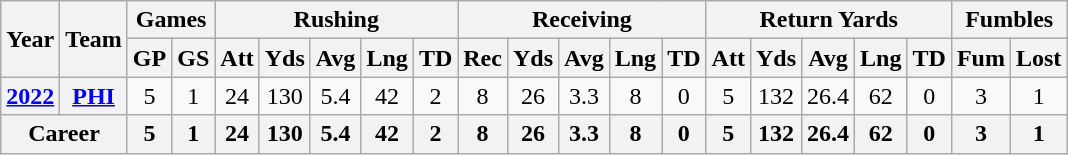<table class="wikitable" style="text-align:center">
<tr>
<th rowspan="2">Year</th>
<th rowspan="2">Team</th>
<th colspan="2">Games</th>
<th colspan="5">Rushing</th>
<th colspan="5">Receiving</th>
<th colspan="5">Return Yards</th>
<th colspan="2">Fumbles</th>
</tr>
<tr>
<th>GP</th>
<th>GS</th>
<th>Att</th>
<th>Yds</th>
<th>Avg</th>
<th>Lng</th>
<th>TD</th>
<th>Rec</th>
<th>Yds</th>
<th>Avg</th>
<th>Lng</th>
<th>TD</th>
<th>Att</th>
<th>Yds</th>
<th>Avg</th>
<th>Lng</th>
<th>TD</th>
<th>Fum</th>
<th>Lost</th>
</tr>
<tr>
<th><a href='#'>2022</a></th>
<th><a href='#'>PHI</a></th>
<td>5</td>
<td>1</td>
<td>24</td>
<td>130</td>
<td>5.4</td>
<td>42</td>
<td>2</td>
<td>8</td>
<td>26</td>
<td>3.3</td>
<td>8</td>
<td>0</td>
<td>5</td>
<td>132</td>
<td>26.4</td>
<td>62</td>
<td>0</td>
<td>3</td>
<td>1</td>
</tr>
<tr>
<th colspan="2">Career</th>
<th>5</th>
<th>1</th>
<th>24</th>
<th>130</th>
<th>5.4</th>
<th>42</th>
<th>2</th>
<th>8</th>
<th>26</th>
<th>3.3</th>
<th>8</th>
<th>0</th>
<th>5</th>
<th>132</th>
<th>26.4</th>
<th>62</th>
<th>0</th>
<th>3</th>
<th>1</th>
</tr>
</table>
